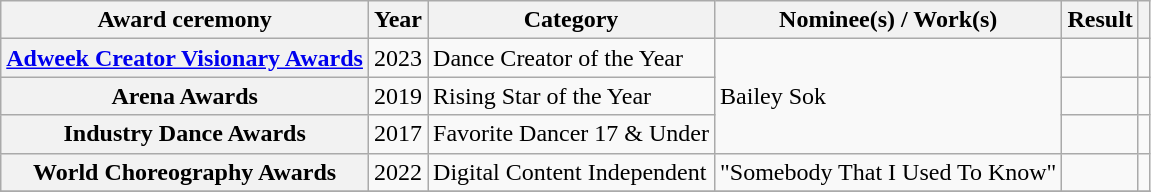<table class="wikitable sortable plainrowheaders">
<tr>
<th scope="col">Award ceremony</th>
<th scope="col">Year</th>
<th scope="col">Category</th>
<th scope="col">Nominee(s) / Work(s)</th>
<th scope="col">Result</th>
<th scope="col" class="unsortable"></th>
</tr>
<tr>
<th scope="row"><a href='#'>Adweek Creator Visionary Awards</a></th>
<td style="text-align:center">2023</td>
<td>Dance Creator of the Year</td>
<td rowspan="3">Bailey Sok</td>
<td></td>
<td style="text-align:center"></td>
</tr>
<tr>
<th scope="row">Arena Awards</th>
<td style="text-align:center">2019</td>
<td>Rising Star of the Year</td>
<td></td>
<td style="text-align:center"></td>
</tr>
<tr>
<th scope="row">Industry Dance Awards</th>
<td style="text-align:center">2017</td>
<td>Favorite Dancer 17 & Under</td>
<td></td>
<td style="text-align:center"></td>
</tr>
<tr>
<th scope="row">World Choreography Awards</th>
<td style="text-align:center">2022</td>
<td>Digital Content Independent</td>
<td>"Somebody That I Used To Know"</td>
<td></td>
<td style="text-align:center"></td>
</tr>
<tr>
</tr>
</table>
